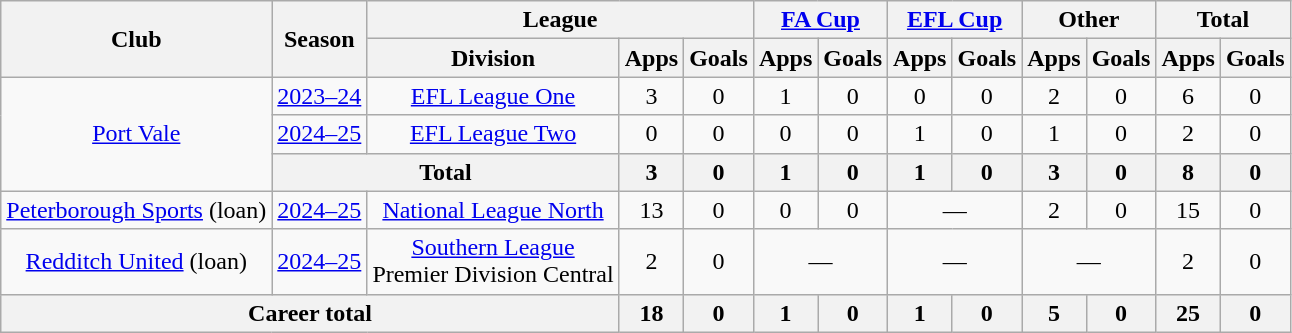<table class="wikitable" style="text-align:center;">
<tr>
<th rowspan="2">Club</th>
<th rowspan="2">Season</th>
<th colspan="3">League</th>
<th colspan="2"><a href='#'>FA Cup</a></th>
<th colspan="2"><a href='#'>EFL Cup</a></th>
<th colspan="2">Other</th>
<th colspan="2">Total</th>
</tr>
<tr>
<th>Division</th>
<th>Apps</th>
<th>Goals</th>
<th>Apps</th>
<th>Goals</th>
<th>Apps</th>
<th>Goals</th>
<th>Apps</th>
<th>Goals</th>
<th>Apps</th>
<th>Goals</th>
</tr>
<tr>
<td rowspan="3"><a href='#'>Port Vale</a></td>
<td><a href='#'>2023–24</a></td>
<td><a href='#'>EFL League One</a></td>
<td>3</td>
<td>0</td>
<td>1</td>
<td>0</td>
<td>0</td>
<td>0</td>
<td>2</td>
<td>0</td>
<td>6</td>
<td>0</td>
</tr>
<tr>
<td><a href='#'>2024–25</a></td>
<td><a href='#'>EFL League Two</a></td>
<td>0</td>
<td>0</td>
<td>0</td>
<td>0</td>
<td>1</td>
<td>0</td>
<td>1</td>
<td>0</td>
<td>2</td>
<td>0</td>
</tr>
<tr>
<th colspan="2">Total</th>
<th>3</th>
<th>0</th>
<th>1</th>
<th>0</th>
<th>1</th>
<th>0</th>
<th>3</th>
<th>0</th>
<th>8</th>
<th>0</th>
</tr>
<tr>
<td><a href='#'>Peterborough Sports</a> (loan)</td>
<td><a href='#'>2024–25</a></td>
<td><a href='#'>National League North</a></td>
<td>13</td>
<td>0</td>
<td>0</td>
<td>0</td>
<td colspan="2">—</td>
<td>2</td>
<td>0</td>
<td>15</td>
<td>0</td>
</tr>
<tr>
<td><a href='#'>Redditch United</a> (loan)</td>
<td><a href='#'>2024–25</a></td>
<td><a href='#'>Southern League</a><br>Premier Division Central</td>
<td>2</td>
<td>0</td>
<td colspan="2">—</td>
<td colspan="2">—</td>
<td colspan="2">—</td>
<td>2</td>
<td>0</td>
</tr>
<tr>
<th colspan="3">Career total</th>
<th>18</th>
<th>0</th>
<th>1</th>
<th>0</th>
<th>1</th>
<th>0</th>
<th>5</th>
<th>0</th>
<th>25</th>
<th>0</th>
</tr>
</table>
